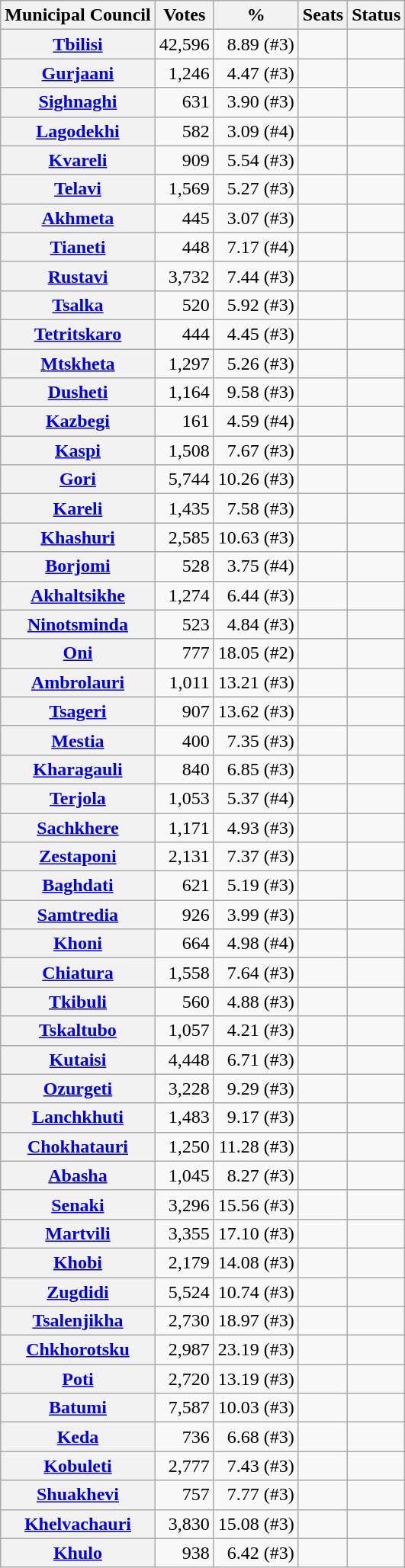<table class="wikitable sortable mw-datatable sticky-table-row1 sticky-table-col1 sort-under" style="text-align:right">
<tr>
<th>Municipal Council</th>
<th>Votes</th>
<th>%</th>
<th>Seats</th>
<th>Status</th>
</tr>
<tr>
<th><a href='#'>Tbilisi</a></th>
<td>42,596</td>
<td>8.89 (#3)</td>
<td></td>
<td></td>
</tr>
<tr>
<th><a href='#'>Gurjaani</a></th>
<td>1,246</td>
<td>4.47 (#3)</td>
<td></td>
<td></td>
</tr>
<tr>
<th><a href='#'>Sighnaghi</a></th>
<td>631</td>
<td>3.90 (#3)</td>
<td></td>
<td></td>
</tr>
<tr>
<th><a href='#'>Lagodekhi</a></th>
<td>582</td>
<td>3.09 (#4)</td>
<td></td>
<td></td>
</tr>
<tr>
<th><a href='#'>Kvareli</a></th>
<td>909</td>
<td>5.54 (#3)</td>
<td></td>
<td></td>
</tr>
<tr>
<th><a href='#'>Telavi</a></th>
<td>1,569</td>
<td>5.27 (#3)</td>
<td></td>
<td></td>
</tr>
<tr>
<th><a href='#'>Akhmeta</a></th>
<td>445</td>
<td>3.07 (#3)</td>
<td></td>
<td></td>
</tr>
<tr>
<th><a href='#'>Tianeti</a></th>
<td>448</td>
<td>7.17 (#4)</td>
<td></td>
<td></td>
</tr>
<tr>
<th><a href='#'>Rustavi</a></th>
<td>3,732</td>
<td>7.44 (#3)</td>
<td></td>
<td></td>
</tr>
<tr>
<th><a href='#'>Tsalka</a></th>
<td>520</td>
<td>5.92 (#3)</td>
<td></td>
<td></td>
</tr>
<tr>
<th><a href='#'>Tetritskaro</a></th>
<td>444</td>
<td>4.45 (#3)</td>
<td></td>
<td></td>
</tr>
<tr>
<th><a href='#'>Mtskheta</a></th>
<td>1,297</td>
<td>5.26 (#3)</td>
<td></td>
<td></td>
</tr>
<tr>
<th><a href='#'>Dusheti</a></th>
<td>1,164</td>
<td>9.58 (#3)</td>
<td></td>
<td></td>
</tr>
<tr>
<th><a href='#'>Kazbegi</a></th>
<td>161</td>
<td>4.59 (#4)</td>
<td></td>
<td></td>
</tr>
<tr>
<th><a href='#'>Kaspi</a></th>
<td>1,508</td>
<td>7.67 (#3)</td>
<td></td>
<td></td>
</tr>
<tr>
<th><a href='#'>Gori</a></th>
<td>5,744</td>
<td>10.26 (#3)</td>
<td></td>
<td></td>
</tr>
<tr>
<th><a href='#'>Kareli</a></th>
<td>1,435</td>
<td>7.58 (#3)</td>
<td></td>
<td></td>
</tr>
<tr>
<th><a href='#'>Khashuri</a></th>
<td>2,585</td>
<td>10.63 (#3)</td>
<td></td>
<td></td>
</tr>
<tr>
<th><a href='#'>Borjomi</a></th>
<td>528</td>
<td>3.75 (#4)</td>
<td></td>
<td></td>
</tr>
<tr>
<th><a href='#'>Akhaltsikhe</a></th>
<td>1,274</td>
<td>6.44 (#3)</td>
<td></td>
<td></td>
</tr>
<tr>
<th><a href='#'>Ninotsminda</a></th>
<td>523</td>
<td>4.84 (#3)</td>
<td></td>
<td></td>
</tr>
<tr>
<th><a href='#'>Oni</a></th>
<td>777</td>
<td>18.05 (#2)</td>
<td></td>
<td></td>
</tr>
<tr>
<th><a href='#'>Ambrolauri</a></th>
<td>1,011</td>
<td>13.21 (#3)</td>
<td></td>
<td></td>
</tr>
<tr>
<th><a href='#'>Tsageri</a></th>
<td>907</td>
<td>13.62 (#3)</td>
<td></td>
<td></td>
</tr>
<tr>
<th><a href='#'>Mestia</a></th>
<td>400</td>
<td>7.35 (#3)</td>
<td></td>
<td></td>
</tr>
<tr>
<th><a href='#'>Kharagauli</a></th>
<td>840</td>
<td>6.85 (#3)</td>
<td></td>
<td></td>
</tr>
<tr>
<th><a href='#'>Terjola</a></th>
<td>1,053</td>
<td>5.37 (#4)</td>
<td></td>
<td></td>
</tr>
<tr>
<th><a href='#'>Sachkhere</a></th>
<td>1,171</td>
<td>4.93 (#3)</td>
<td></td>
<td></td>
</tr>
<tr>
<th><a href='#'>Zestaponi</a></th>
<td>2,131</td>
<td>7.37 (#3)</td>
<td></td>
<td></td>
</tr>
<tr>
<th><a href='#'>Baghdati</a></th>
<td>621</td>
<td>5.19 (#3)</td>
<td></td>
<td></td>
</tr>
<tr>
<th><a href='#'>Samtredia</a></th>
<td>926</td>
<td>3.99 (#3)</td>
<td></td>
<td></td>
</tr>
<tr>
<th><a href='#'>Khoni</a></th>
<td>664</td>
<td>4.98 (#4)</td>
<td></td>
<td></td>
</tr>
<tr>
<th><a href='#'>Chiatura</a></th>
<td>1,558</td>
<td>7.64 (#3)</td>
<td></td>
<td></td>
</tr>
<tr>
<th><a href='#'>Tkibuli</a></th>
<td>560</td>
<td>4.88 (#3)</td>
<td></td>
<td></td>
</tr>
<tr>
<th><a href='#'>Tskaltubo</a></th>
<td>1,057</td>
<td>4.21 (#3)</td>
<td></td>
<td></td>
</tr>
<tr>
<th><a href='#'>Kutaisi</a></th>
<td>4,448</td>
<td>6.71 (#3)</td>
<td></td>
<td></td>
</tr>
<tr>
<th><a href='#'>Ozurgeti</a></th>
<td>3,228</td>
<td>9.29 (#3)</td>
<td></td>
<td></td>
</tr>
<tr>
<th><a href='#'>Lanchkhuti</a></th>
<td>1,483</td>
<td>9.17 (#3)</td>
<td></td>
<td></td>
</tr>
<tr>
<th><a href='#'>Chokhatauri</a></th>
<td>1,250</td>
<td>11.28 (#3)</td>
<td></td>
<td></td>
</tr>
<tr>
<th><a href='#'>Abasha</a></th>
<td>1,045</td>
<td>8.27 (#3)</td>
<td></td>
<td></td>
</tr>
<tr>
<th><a href='#'>Senaki</a></th>
<td>3,296</td>
<td>15.56 (#3)</td>
<td></td>
<td></td>
</tr>
<tr>
<th><a href='#'>Martvili</a></th>
<td>3,355</td>
<td>17.10 (#3)</td>
<td></td>
<td></td>
</tr>
<tr>
<th><a href='#'>Khobi</a></th>
<td>2,179</td>
<td>14.08 (#3)</td>
<td></td>
<td></td>
</tr>
<tr>
<th><a href='#'>Zugdidi</a></th>
<td>5,524</td>
<td>10.74 (#3)</td>
<td></td>
<td></td>
</tr>
<tr>
<th><a href='#'>Tsalenjikha</a></th>
<td>2,730</td>
<td>18.97 (#3)</td>
<td></td>
<td></td>
</tr>
<tr>
<th><a href='#'>Chkhorotsku</a></th>
<td>2,987</td>
<td>23.19 (#3)</td>
<td></td>
<td></td>
</tr>
<tr>
<th><a href='#'>Poti</a></th>
<td>2,720</td>
<td>13.19 (#3)</td>
<td></td>
<td></td>
</tr>
<tr>
<th><a href='#'>Batumi</a></th>
<td>7,587</td>
<td>10.03 (#3)</td>
<td></td>
<td></td>
</tr>
<tr>
<th><a href='#'>Keda</a></th>
<td>736</td>
<td>6.68 (#3)</td>
<td></td>
<td></td>
</tr>
<tr>
<th><a href='#'>Kobuleti</a></th>
<td>2,777</td>
<td>7.43 (#3)</td>
<td></td>
<td></td>
</tr>
<tr>
<th><a href='#'>Shuakhevi</a></th>
<td>757</td>
<td>7.77 (#3)</td>
<td></td>
<td></td>
</tr>
<tr>
<th><a href='#'>Khelvachauri</a></th>
<td>3,830</td>
<td>15.08 (#3)</td>
<td></td>
<td></td>
</tr>
<tr>
<th><a href='#'>Khulo</a></th>
<td>938</td>
<td>6.42 (#3)</td>
<td></td>
<td></td>
</tr>
</table>
